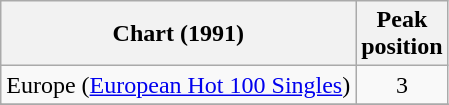<table class="wikitable sortable">
<tr>
<th scope="col">Chart (1991)</th>
<th scope="col">Peak<br>position</th>
</tr>
<tr>
<td>Europe (<a href='#'>European Hot 100 Singles</a>)</td>
<td style="text-align:center">3</td>
</tr>
<tr>
</tr>
<tr>
</tr>
</table>
